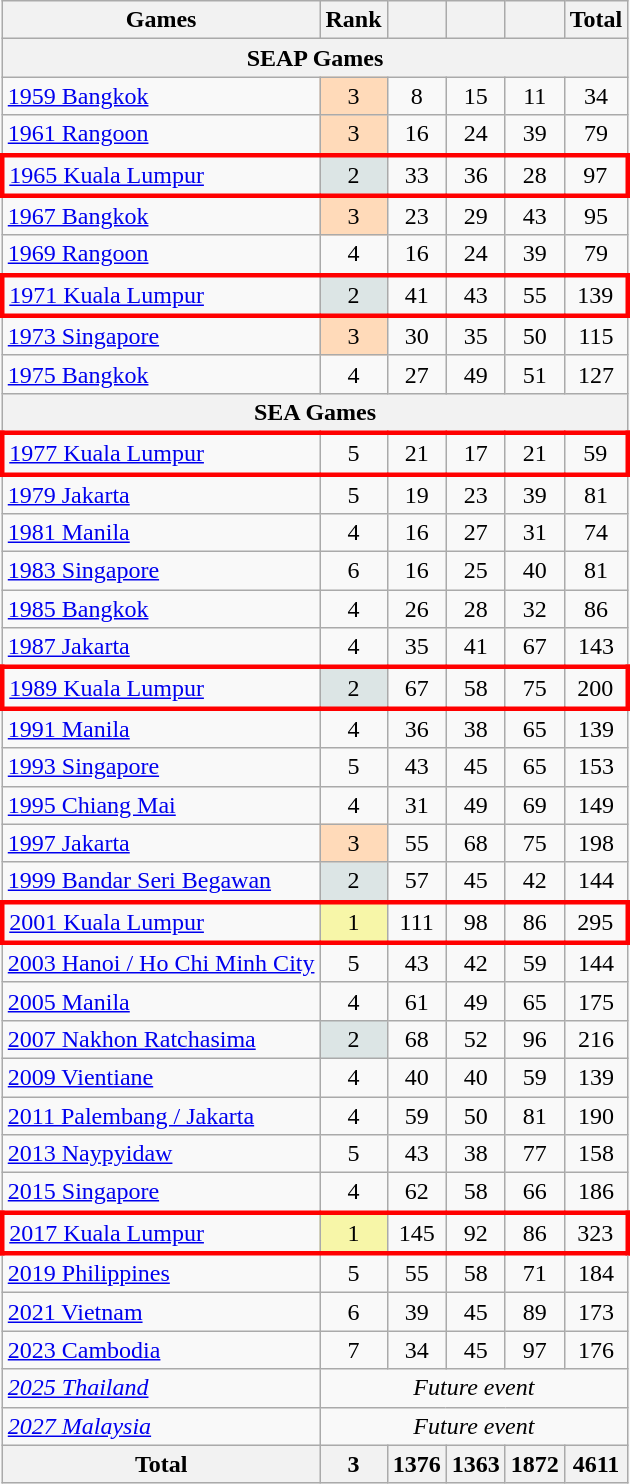<table class="wikitable sortable" style="margin-top:0em; text-align:center; font-size:100%;">
<tr>
<th>Games</th>
<th style="width:2em;">Rank</th>
<th style="width:2em;"></th>
<th style="width:2em;"></th>
<th style="width:2em;"></th>
<th style="width:2em;">Total</th>
</tr>
<tr>
<th colspan=6><strong>SEAP Games</strong></th>
</tr>
<tr>
<td align=left><a href='#'>1959 Bangkok</a></td>
<td bgcolor=ffdab9>3</td>
<td>8</td>
<td>15</td>
<td>11</td>
<td>34</td>
</tr>
<tr>
<td align=left><a href='#'>1961 Rangoon</a></td>
<td bgcolor=ffdab9>3</td>
<td>16</td>
<td>24</td>
<td>39</td>
<td>79</td>
</tr>
<tr style="border: 3px solid red">
<td align=left><a href='#'>1965 Kuala Lumpur</a></td>
<td bgcolor=dce5e5>2</td>
<td>33</td>
<td>36</td>
<td>28</td>
<td>97</td>
</tr>
<tr>
<td align=left><a href='#'>1967 Bangkok</a></td>
<td bgcolor=ffdab9>3</td>
<td>23</td>
<td>29</td>
<td>43</td>
<td>95</td>
</tr>
<tr>
<td align=left><a href='#'>1969 Rangoon</a></td>
<td>4</td>
<td>16</td>
<td>24</td>
<td>39</td>
<td>79</td>
</tr>
<tr style="border: 3px solid red">
<td align=left><a href='#'>1971 Kuala Lumpur</a></td>
<td bgcolor=dce5e5>2</td>
<td>41</td>
<td>43</td>
<td>55</td>
<td>139</td>
</tr>
<tr>
<td align=left><a href='#'>1973 Singapore</a></td>
<td bgcolor=ffdab9>3</td>
<td>30</td>
<td>35</td>
<td>50</td>
<td>115</td>
</tr>
<tr>
<td align=left><a href='#'>1975 Bangkok</a></td>
<td>4</td>
<td>27</td>
<td>49</td>
<td>51</td>
<td>127</td>
</tr>
<tr>
<th colspan=6><strong>SEA Games</strong></th>
</tr>
<tr style="border: 3px solid red">
<td align=left><a href='#'>1977 Kuala Lumpur</a></td>
<td>5</td>
<td>21</td>
<td>17</td>
<td>21</td>
<td>59</td>
</tr>
<tr>
<td align=left><a href='#'>1979 Jakarta</a></td>
<td>5</td>
<td>19</td>
<td>23</td>
<td>39</td>
<td>81</td>
</tr>
<tr>
<td align=left><a href='#'>1981 Manila</a></td>
<td>4</td>
<td>16</td>
<td>27</td>
<td>31</td>
<td>74</td>
</tr>
<tr>
<td align=left><a href='#'>1983 Singapore</a></td>
<td>6</td>
<td>16</td>
<td>25</td>
<td>40</td>
<td>81</td>
</tr>
<tr>
<td align=left><a href='#'>1985 Bangkok</a></td>
<td>4</td>
<td>26</td>
<td>28</td>
<td>32</td>
<td>86</td>
</tr>
<tr>
<td align=left><a href='#'>1987 Jakarta</a></td>
<td>4</td>
<td>35</td>
<td>41</td>
<td>67</td>
<td>143</td>
</tr>
<tr style="border: 3px solid red">
<td align=left><a href='#'>1989 Kuala Lumpur</a></td>
<td bgcolor=dce5e5>2</td>
<td>67</td>
<td>58</td>
<td>75</td>
<td>200</td>
</tr>
<tr>
<td align=left><a href='#'>1991 Manila</a></td>
<td>4</td>
<td>36</td>
<td>38</td>
<td>65</td>
<td>139</td>
</tr>
<tr>
<td align=left><a href='#'>1993 Singapore</a></td>
<td>5</td>
<td>43</td>
<td>45</td>
<td>65</td>
<td>153</td>
</tr>
<tr>
<td align=left><a href='#'>1995 Chiang Mai</a></td>
<td>4</td>
<td>31</td>
<td>49</td>
<td>69</td>
<td>149</td>
</tr>
<tr>
<td align=left><a href='#'>1997 Jakarta</a></td>
<td bgcolor=ffdab9>3</td>
<td>55</td>
<td>68</td>
<td>75</td>
<td>198</td>
</tr>
<tr>
<td align=left><a href='#'>1999 Bandar Seri Begawan</a></td>
<td bgcolor=dce5e5>2</td>
<td>57</td>
<td>45</td>
<td>42</td>
<td>144</td>
</tr>
<tr style="border: 3px solid red">
<td align=left><a href='#'>2001 Kuala Lumpur</a></td>
<td bgcolor=f7f6a8>1</td>
<td>111</td>
<td>98</td>
<td>86</td>
<td>295</td>
</tr>
<tr>
<td align=left><a href='#'>2003 Hanoi / Ho Chi Minh City</a></td>
<td>5</td>
<td>43</td>
<td>42</td>
<td>59</td>
<td>144</td>
</tr>
<tr>
<td align=left><a href='#'>2005 Manila</a></td>
<td>4</td>
<td>61</td>
<td>49</td>
<td>65</td>
<td>175</td>
</tr>
<tr>
<td align=left><a href='#'>2007 Nakhon Ratchasima</a></td>
<td bgcolor=dce5e5>2</td>
<td>68</td>
<td>52</td>
<td>96</td>
<td>216</td>
</tr>
<tr>
<td align=left><a href='#'>2009 Vientiane</a></td>
<td>4</td>
<td>40</td>
<td>40</td>
<td>59</td>
<td>139</td>
</tr>
<tr>
<td align=left><a href='#'>2011 Palembang / Jakarta</a></td>
<td>4</td>
<td>59</td>
<td>50</td>
<td>81</td>
<td>190</td>
</tr>
<tr>
<td align=left><a href='#'>2013 Naypyidaw</a></td>
<td>5</td>
<td>43</td>
<td>38</td>
<td>77</td>
<td>158</td>
</tr>
<tr>
<td align=left><a href='#'>2015 Singapore</a></td>
<td>4</td>
<td>62</td>
<td>58</td>
<td>66</td>
<td>186</td>
</tr>
<tr style="border: 3px solid red">
<td align=left><a href='#'>2017 Kuala Lumpur</a></td>
<td bgcolor=f7f6a8>1</td>
<td>145</td>
<td>92</td>
<td>86</td>
<td>323</td>
</tr>
<tr>
<td align=left><a href='#'>2019 Philippines</a></td>
<td>5</td>
<td>55</td>
<td>58</td>
<td>71</td>
<td>184</td>
</tr>
<tr>
<td align=left><a href='#'>2021 Vietnam</a></td>
<td>6</td>
<td>39</td>
<td>45</td>
<td>89</td>
<td>173</td>
</tr>
<tr>
<td align=left><a href='#'>2023 Cambodia</a></td>
<td>7</td>
<td>34</td>
<td>45</td>
<td>97</td>
<td>176</td>
</tr>
<tr>
<td align=left><em><a href='#'>2025 Thailand</a></em></td>
<td colspan=5><em>Future event</em></td>
</tr>
<tr>
<td align=left><em><a href='#'>2027 Malaysia</a></em></td>
<td colspan=5><em>Future event</em></td>
</tr>
<tr>
<th>Total</th>
<th>3</th>
<th>1376</th>
<th>1363</th>
<th>1872</th>
<th>4611</th>
</tr>
</table>
